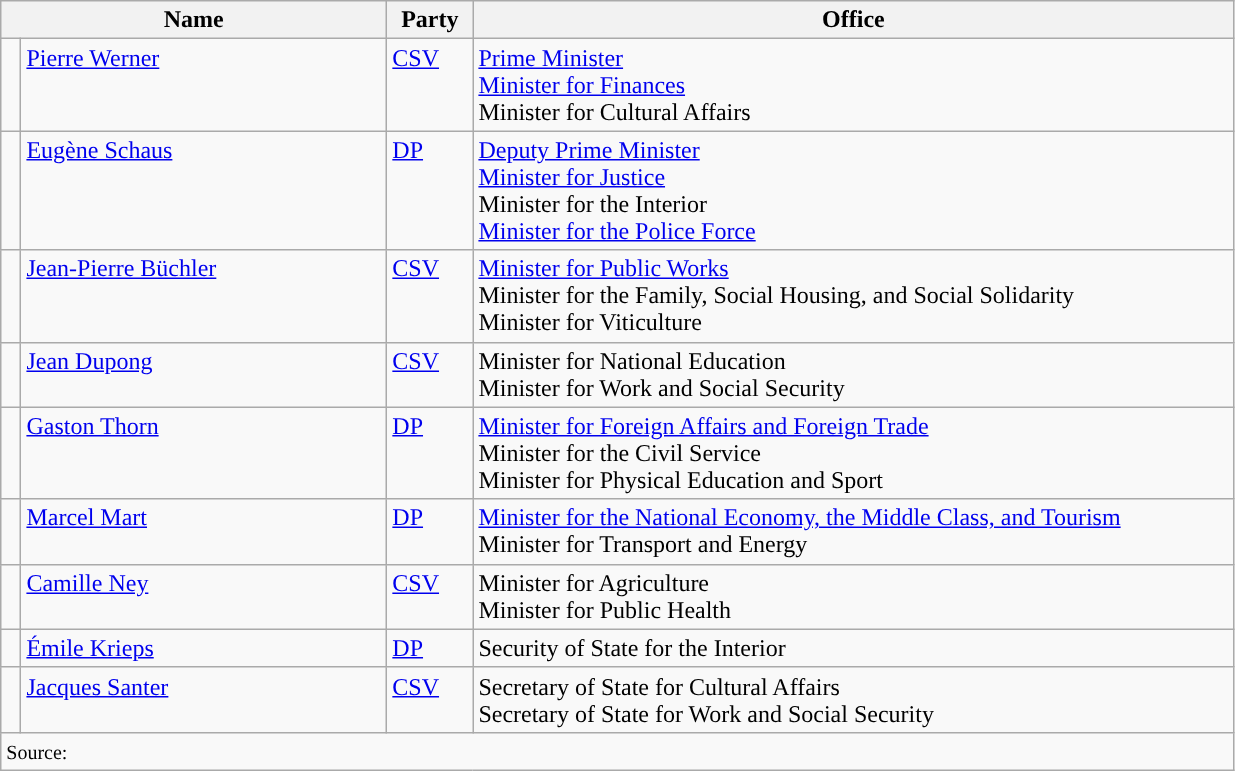<table class="wikitable">
<tr>
<th colspan=2 width=250px>Name</th>
<th width=50px>Party</th>
<th width=500px>Office</th>
</tr>
<tr>
<td style="background-color: "></td>
<td valign=top><a href='#'>Pierre Werner</a></td>
<td valign=top><a href='#'>CSV</a></td>
<td><a href='#'>Prime Minister</a> <br> <a href='#'>Minister for Finances</a> <br> Minister for Cultural Affairs</td>
</tr>
<tr>
<td style="background-color: "></td>
<td valign=top><a href='#'>Eugène Schaus</a></td>
<td valign=top><a href='#'>DP</a></td>
<td><a href='#'>Deputy Prime Minister</a> <br> <a href='#'>Minister for Justice</a> <br> Minister for the Interior <br> <a href='#'>Minister for the Police Force</a></td>
</tr>
<tr>
<td style="background-color: "></td>
<td valign=top><a href='#'>Jean-Pierre Büchler</a></td>
<td valign=top><a href='#'>CSV</a></td>
<td><a href='#'>Minister for Public Works</a> <br> Minister for the Family, Social Housing, and Social Solidarity <br> Minister for Viticulture</td>
</tr>
<tr>
<td style="background-color: "></td>
<td valign=top><a href='#'>Jean Dupong</a></td>
<td valign=top><a href='#'>CSV</a></td>
<td>Minister for National Education <br> Minister for Work and Social Security</td>
</tr>
<tr>
<td style="background-color: "></td>
<td valign=top><a href='#'>Gaston Thorn</a></td>
<td valign=top><a href='#'>DP</a></td>
<td><a href='#'>Minister for Foreign Affairs and Foreign Trade</a> <br> Minister for the Civil Service <br> Minister for Physical Education and Sport</td>
</tr>
<tr>
<td style="background-color: "></td>
<td valign=top><a href='#'>Marcel Mart</a></td>
<td valign=top><a href='#'>DP</a></td>
<td><a href='#'>Minister for the National Economy, the Middle Class, and Tourism</a> <br> Minister for Transport and Energy</td>
</tr>
<tr>
<td style="background-color: "></td>
<td valign=top><a href='#'>Camille Ney</a></td>
<td valign=top><a href='#'>CSV</a></td>
<td>Minister for Agriculture <br> Minister for Public Health</td>
</tr>
<tr>
<td style="background-color: "></td>
<td valign=top><a href='#'>Émile Krieps</a></td>
<td valign=top><a href='#'>DP</a></td>
<td>Security of State for the Interior</td>
</tr>
<tr>
<td style="background-color: "></td>
<td valign=top><a href='#'>Jacques Santer</a></td>
<td valign=top><a href='#'>CSV</a></td>
<td>Secretary of State for Cultural Affairs <br> Secretary of State for Work and Social Security</td>
</tr>
<tr>
<td colspan=4><small>Source: </small></td>
</tr>
</table>
